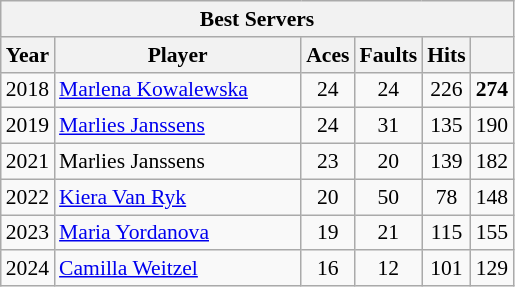<table class="wikitable sortable" style=font-size:90%>
<tr>
<th colspan=7>Best Servers</th>
</tr>
<tr>
<th width=20>Year</th>
<th width=158>Player</th>
<th width=20>Aces</th>
<th width=20>Faults</th>
<th width=20>Hits</th>
<th width=20></th>
</tr>
<tr>
<td>2018</td>
<td> <a href='#'>Marlena Kowalewska</a></td>
<td align=center>24</td>
<td align=center>24</td>
<td align=center>226</td>
<td align=center><strong>274</strong></td>
</tr>
<tr>
<td>2019</td>
<td> <a href='#'>Marlies Janssens</a></td>
<td align=center>24</td>
<td align=center>31</td>
<td align=center>135</td>
<td align=center>190</td>
</tr>
<tr>
<td>2021</td>
<td> Marlies Janssens</td>
<td align=center>23</td>
<td align=center>20</td>
<td align=center>139</td>
<td align=center>182</td>
</tr>
<tr>
<td>2022</td>
<td> <a href='#'>Kiera Van Ryk</a></td>
<td align=center>20</td>
<td align=center>50</td>
<td align=center>78</td>
<td align=center>148</td>
</tr>
<tr>
<td>2023</td>
<td> <a href='#'>Maria Yordanova</a></td>
<td align=center>19</td>
<td align=center>21</td>
<td align=center>115</td>
<td align=center>155</td>
</tr>
<tr>
<td>2024</td>
<td> <a href='#'>Camilla Weitzel</a></td>
<td align=center>16</td>
<td align=center>12</td>
<td align=center>101</td>
<td align=center>129</td>
</tr>
</table>
